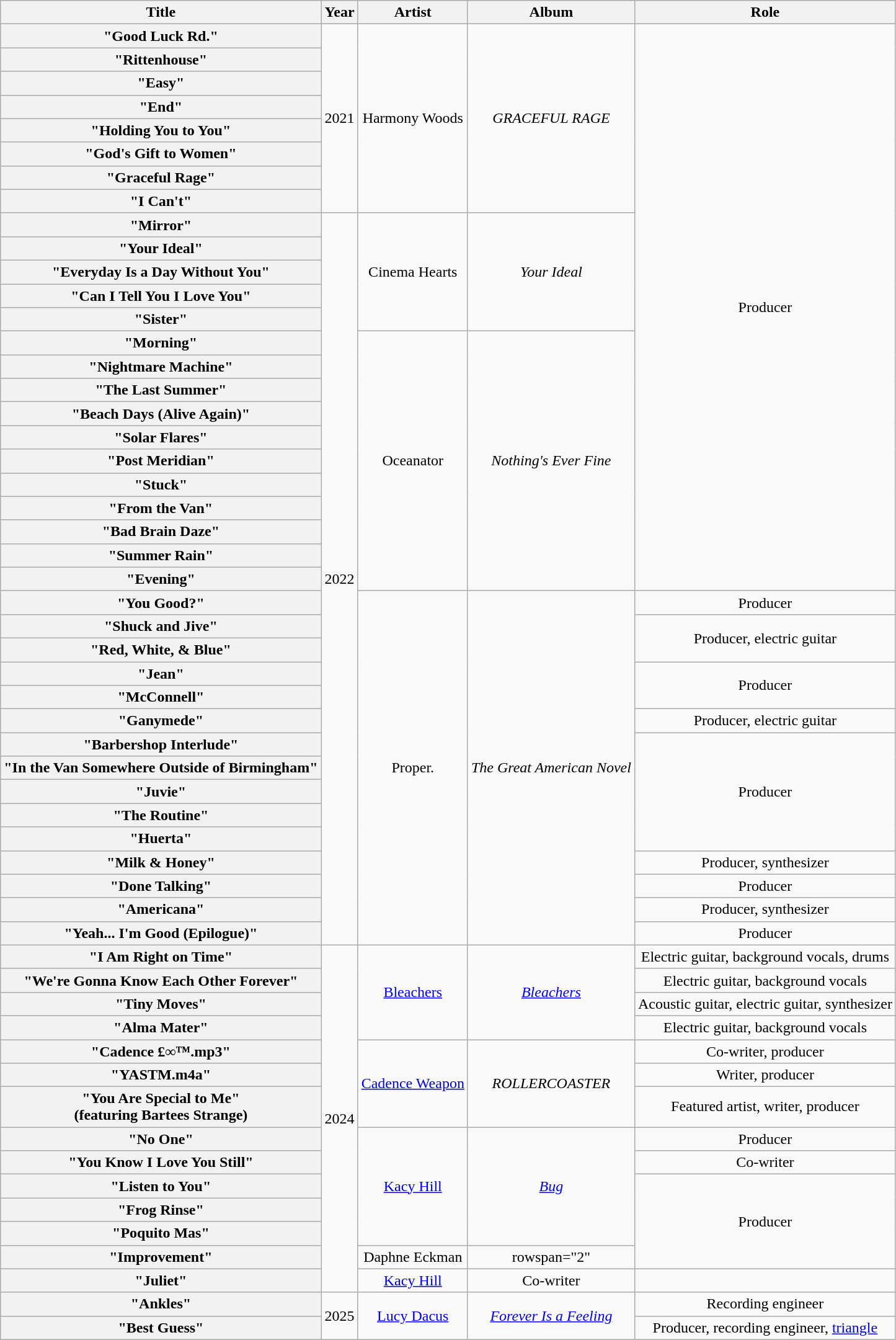<table class="wikitable plainrowheaders" style="text-align:center">
<tr>
<th scope="col">Title</th>
<th scope="col">Year</th>
<th scope="col">Artist</th>
<th scope="col">Album</th>
<th>Role</th>
</tr>
<tr>
<th scope="row">"Good Luck Rd."</th>
<td rowspan="8">2021</td>
<td rowspan="8">Harmony Woods</td>
<td rowspan="8"><em>GRACEFUL RAGE</em></td>
<td rowspan="24">Producer</td>
</tr>
<tr>
<th scope="row">"Rittenhouse"</th>
</tr>
<tr>
<th scope="row">"Easy"</th>
</tr>
<tr>
<th scope="row">"End"</th>
</tr>
<tr>
<th scope="row">"Holding You to You"</th>
</tr>
<tr>
<th scope="row">"God's Gift to Women"</th>
</tr>
<tr>
<th scope="row">"Graceful Rage"</th>
</tr>
<tr>
<th scope="row">"I Can't"</th>
</tr>
<tr>
<th scope="row">"Mirror"</th>
<td rowspan="31">2022</td>
<td rowspan="5">Cinema Hearts</td>
<td rowspan="5"><em>Your Ideal</em></td>
</tr>
<tr>
<th scope="row">"Your Ideal"</th>
</tr>
<tr>
<th scope="row">"Everyday Is a Day Without You"</th>
</tr>
<tr>
<th scope="row">"Can I Tell You I Love You"</th>
</tr>
<tr>
<th scope="row">"Sister"</th>
</tr>
<tr>
<th scope="row">"Morning"</th>
<td rowspan="11">Oceanator</td>
<td rowspan="11"><em>Nothing's Ever Fine</em></td>
</tr>
<tr>
<th scope="row">"Nightmare Machine"</th>
</tr>
<tr>
<th scope="row">"The Last Summer"</th>
</tr>
<tr>
<th scope="row">"Beach Days (Alive Again)"</th>
</tr>
<tr>
<th scope="row">"Solar Flares"</th>
</tr>
<tr>
<th scope="row">"Post Meridian"</th>
</tr>
<tr>
<th scope="row">"Stuck"</th>
</tr>
<tr>
<th scope="row">"From the Van"</th>
</tr>
<tr>
<th scope="row">"Bad Brain Daze"</th>
</tr>
<tr>
<th scope="row">"Summer Rain"</th>
</tr>
<tr>
<th scope="row">"Evening"</th>
</tr>
<tr>
<th scope="row">"You Good?"</th>
<td rowspan="15">Proper.</td>
<td rowspan="15"><em>The Great American Novel</em></td>
<td>Producer</td>
</tr>
<tr>
<th scope="row">"Shuck and Jive"</th>
<td rowspan="2">Producer, electric guitar</td>
</tr>
<tr>
<th scope="row">"Red, White, & Blue"</th>
</tr>
<tr>
<th scope="row">"Jean"</th>
<td rowspan="2">Producer</td>
</tr>
<tr>
<th scope="row">"McConnell"</th>
</tr>
<tr>
<th scope="row">"Ganymede"</th>
<td>Producer, electric guitar</td>
</tr>
<tr>
<th scope="row">"Barbershop Interlude"</th>
<td rowspan="5">Producer</td>
</tr>
<tr>
<th scope="row">"In the Van Somewhere Outside of Birmingham"</th>
</tr>
<tr>
<th scope="row">"Juvie"</th>
</tr>
<tr>
<th scope="row">"The Routine"</th>
</tr>
<tr>
<th scope="row">"Huerta"</th>
</tr>
<tr>
<th scope="row">"Milk & Honey"</th>
<td>Producer, synthesizer</td>
</tr>
<tr>
<th scope="row">"Done Talking"</th>
<td>Producer</td>
</tr>
<tr>
<th scope="row">"Americana"</th>
<td>Producer, synthesizer</td>
</tr>
<tr>
<th scope="row">"Yeah... I'm Good (Epilogue)"</th>
<td>Producer</td>
</tr>
<tr>
<th scope="row">"I Am Right on Time"</th>
<td rowspan="14">2024</td>
<td rowspan="4"><a href='#'>Bleachers</a></td>
<td rowspan="4"><em><a href='#'>Bleachers</a></em></td>
<td>Electric guitar, background vocals, drums</td>
</tr>
<tr>
<th scope="row">"We're Gonna Know Each Other Forever"</th>
<td>Electric guitar, background vocals</td>
</tr>
<tr>
<th scope="row">"Tiny Moves"</th>
<td>Acoustic guitar, electric guitar, synthesizer</td>
</tr>
<tr>
<th scope="row">"Alma Mater"</th>
<td>Electric guitar, background vocals</td>
</tr>
<tr>
<th scope="row">"Cadence £∞™.mp3"</th>
<td rowspan="3"><a href='#'>Cadence Weapon</a></td>
<td rowspan="3"><em>ROLLERCOASTER</em></td>
<td>Co-writer, producer</td>
</tr>
<tr>
<th scope="row">"YASTM.m4a"</th>
<td>Writer, producer</td>
</tr>
<tr>
<th scope="row">"You Are Special to Me"<br>(featuring Bartees Strange)</th>
<td>Featured artist, writer, producer</td>
</tr>
<tr>
<th scope="row">"No One"</th>
<td rowspan="5"><a href='#'>Kacy Hill</a></td>
<td rowspan="5"><em><a href='#'>Bug</a></em></td>
<td>Producer</td>
</tr>
<tr>
<th scope="row">"You Know I Love You Still"</th>
<td>Co-writer</td>
</tr>
<tr>
<th scope="row">"Listen to You"</th>
<td rowspan="4">Producer</td>
</tr>
<tr>
<th scope="row">"Frog Rinse"</th>
</tr>
<tr>
<th scope="row">"Poquito Mas"</th>
</tr>
<tr>
<th scope="row">"Improvement"</th>
<td>Daphne Eckman</td>
<td>rowspan="2" </td>
</tr>
<tr>
<th scope="row">"Juliet"</th>
<td><a href='#'>Kacy Hill</a></td>
<td>Co-writer</td>
</tr>
<tr>
<th scope="row">"Ankles"</th>
<td rowspan="2">2025</td>
<td rowspan="2"><a href='#'>Lucy Dacus</a></td>
<td rowspan="2"><em><a href='#'>Forever Is a Feeling</a></em></td>
<td>Recording engineer</td>
</tr>
<tr>
<th scope="row">"Best Guess"</th>
<td>Producer, recording engineer, <a href='#'>triangle</a></td>
</tr>
</table>
